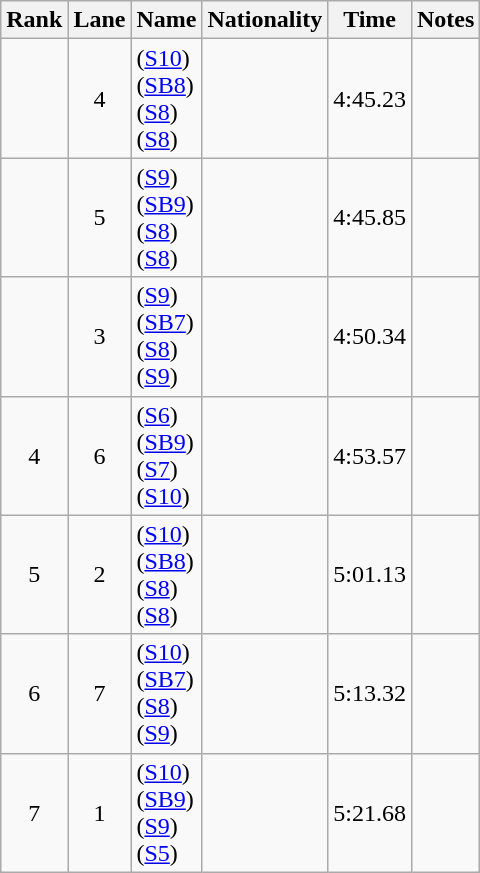<table class="wikitable sortable" style="text-align:center">
<tr>
<th>Rank</th>
<th>Lane</th>
<th>Name</th>
<th>Nationality</th>
<th>Time</th>
<th>Notes</th>
</tr>
<tr>
<td></td>
<td>4</td>
<td align=left> (<a href='#'>S10</a>)<br> (<a href='#'>SB8</a>)<br> (<a href='#'>S8</a>)<br> (<a href='#'>S8</a>)</td>
<td align=left></td>
<td>4:45.23</td>
<td><strong></strong></td>
</tr>
<tr>
<td></td>
<td>5</td>
<td align=left> (<a href='#'>S9</a>)<br> (<a href='#'>SB9</a>)<br> (<a href='#'>S8</a>)<br> (<a href='#'>S8</a>)</td>
<td align=left></td>
<td>4:45.85</td>
<td></td>
</tr>
<tr>
<td></td>
<td>3</td>
<td align=left> (<a href='#'>S9</a>)<br> (<a href='#'>SB7</a>)<br> (<a href='#'>S8</a>)<br> (<a href='#'>S9</a>)</td>
<td align=left></td>
<td>4:50.34</td>
<td></td>
</tr>
<tr>
<td>4</td>
<td>6</td>
<td align=left> (<a href='#'>S6</a>)<br> (<a href='#'>SB9</a>)<br> (<a href='#'>S7</a>)<br> (<a href='#'>S10</a>)</td>
<td align=left></td>
<td>4:53.57</td>
<td></td>
</tr>
<tr>
<td>5</td>
<td>2</td>
<td align=left> (<a href='#'>S10</a>)<br> (<a href='#'>SB8</a>)<br> (<a href='#'>S8</a>)<br> (<a href='#'>S8</a>)</td>
<td align=left></td>
<td>5:01.13</td>
<td></td>
</tr>
<tr>
<td>6</td>
<td>7</td>
<td align=left>  (<a href='#'>S10</a>)<br>  (<a href='#'>SB7</a>)<br>  (<a href='#'>S8</a>)<br>   (<a href='#'>S9</a>)</td>
<td align=left></td>
<td>5:13.32</td>
<td></td>
</tr>
<tr>
<td>7</td>
<td>1</td>
<td align=left> (<a href='#'>S10</a>)<br> (<a href='#'>SB9</a>)<br> (<a href='#'>S9</a>)<br> (<a href='#'>S5</a>)</td>
<td align=left></td>
<td>5:21.68</td>
<td></td>
</tr>
</table>
